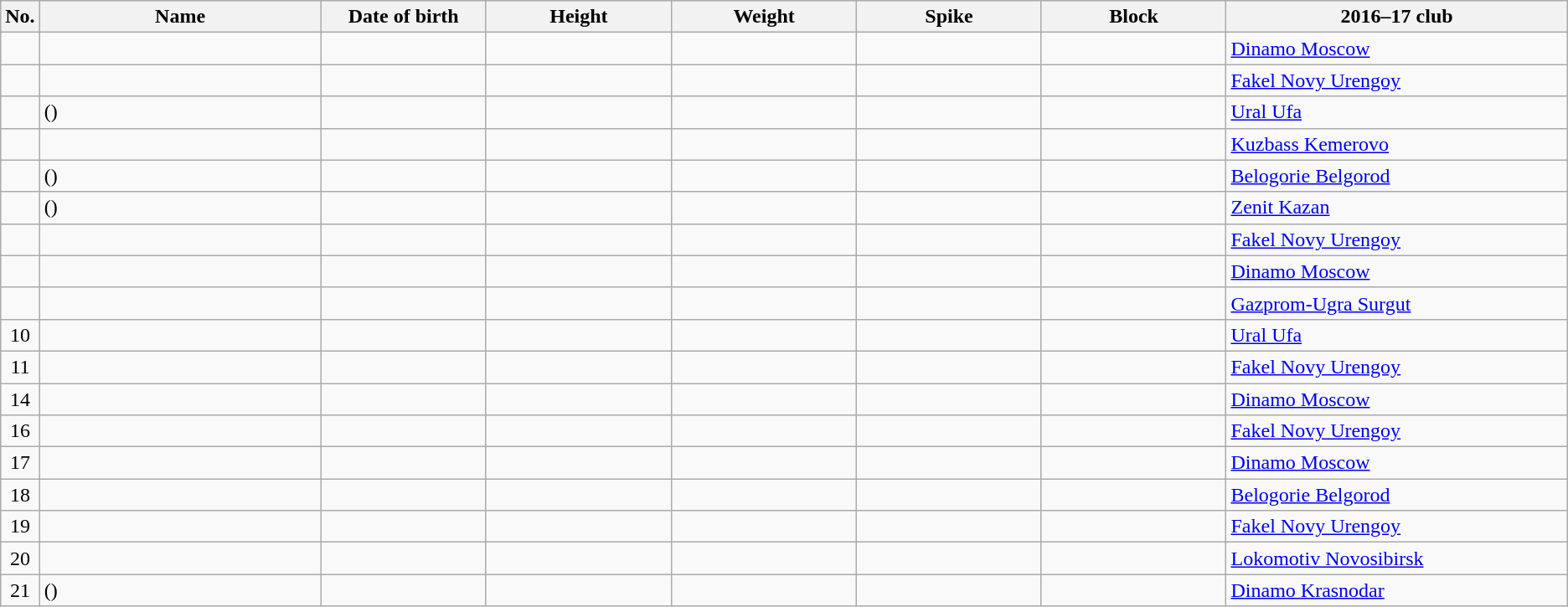<table class="wikitable sortable" style="font-size:100%; text-align:center;">
<tr>
<th>No.</th>
<th style="width:14em">Name</th>
<th style="width:8em">Date of birth</th>
<th style="width:9em">Height</th>
<th style="width:9em">Weight</th>
<th style="width:9em">Spike</th>
<th style="width:9em">Block</th>
<th style="width:17em">2016–17 club</th>
</tr>
<tr>
<td></td>
<td align=left></td>
<td align=right></td>
<td></td>
<td></td>
<td></td>
<td></td>
<td align=left> <a href='#'>Dinamo Moscow</a></td>
</tr>
<tr>
<td></td>
<td align=left></td>
<td align=right></td>
<td></td>
<td></td>
<td></td>
<td></td>
<td align=left> <a href='#'>Fakel Novy Urengoy</a></td>
</tr>
<tr>
<td></td>
<td align=left> ()</td>
<td align=right></td>
<td></td>
<td></td>
<td></td>
<td></td>
<td align=left> <a href='#'>Ural Ufa</a></td>
</tr>
<tr>
<td></td>
<td align=left></td>
<td align=right></td>
<td></td>
<td></td>
<td></td>
<td></td>
<td align=left> <a href='#'>Kuzbass Kemerovo</a></td>
</tr>
<tr>
<td></td>
<td align=left> ()</td>
<td align=right></td>
<td></td>
<td></td>
<td></td>
<td></td>
<td align=left> <a href='#'>Belogorie Belgorod</a></td>
</tr>
<tr>
<td></td>
<td align=left> ()</td>
<td align=right></td>
<td></td>
<td></td>
<td></td>
<td></td>
<td align=left> <a href='#'>Zenit Kazan</a></td>
</tr>
<tr>
<td></td>
<td align=left></td>
<td align=right></td>
<td></td>
<td></td>
<td></td>
<td></td>
<td align=left> <a href='#'>Fakel Novy Urengoy</a></td>
</tr>
<tr>
<td></td>
<td align=left></td>
<td align=right></td>
<td></td>
<td></td>
<td></td>
<td></td>
<td align=left> <a href='#'>Dinamo Moscow</a></td>
</tr>
<tr>
<td></td>
<td align=left></td>
<td align=right></td>
<td></td>
<td></td>
<td></td>
<td></td>
<td align=left> <a href='#'>Gazprom-Ugra Surgut</a></td>
</tr>
<tr>
<td>10</td>
<td align=left></td>
<td align=right></td>
<td></td>
<td></td>
<td></td>
<td></td>
<td align=left> <a href='#'>Ural Ufa</a></td>
</tr>
<tr>
<td>11</td>
<td align=left></td>
<td align=right></td>
<td></td>
<td></td>
<td></td>
<td></td>
<td align=left> <a href='#'>Fakel Novy Urengoy</a></td>
</tr>
<tr>
<td>14</td>
<td align=left></td>
<td align=right></td>
<td></td>
<td></td>
<td></td>
<td></td>
<td align=left> <a href='#'>Dinamo Moscow</a></td>
</tr>
<tr>
<td>16</td>
<td align=left></td>
<td align=right></td>
<td></td>
<td></td>
<td></td>
<td></td>
<td align=left> <a href='#'>Fakel Novy Urengoy</a></td>
</tr>
<tr>
<td>17</td>
<td align=left></td>
<td align=right></td>
<td></td>
<td></td>
<td></td>
<td></td>
<td align=left> <a href='#'>Dinamo Moscow</a></td>
</tr>
<tr>
<td>18</td>
<td align=left></td>
<td align=right></td>
<td></td>
<td></td>
<td></td>
<td></td>
<td align=left> <a href='#'>Belogorie Belgorod</a></td>
</tr>
<tr>
<td>19</td>
<td align=left></td>
<td align=right></td>
<td></td>
<td></td>
<td></td>
<td></td>
<td align=left> <a href='#'>Fakel Novy Urengoy</a></td>
</tr>
<tr>
<td>20</td>
<td align=left></td>
<td align=right></td>
<td></td>
<td></td>
<td></td>
<td></td>
<td align=left> <a href='#'>Lokomotiv Novosibirsk</a></td>
</tr>
<tr>
<td>21</td>
<td align=left> ()</td>
<td align=right></td>
<td></td>
<td></td>
<td></td>
<td></td>
<td align=left> <a href='#'>Dinamo Krasnodar</a></td>
</tr>
</table>
